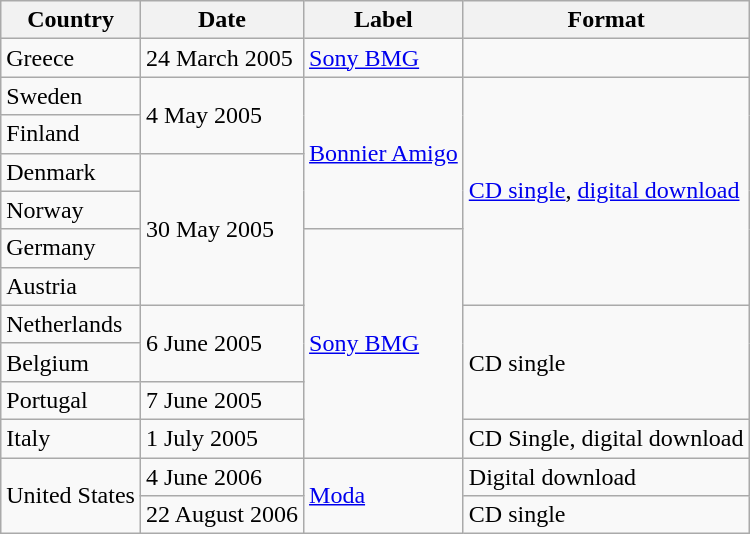<table class="wikitable">
<tr>
<th>Country</th>
<th>Date</th>
<th>Label</th>
<th>Format</th>
</tr>
<tr>
<td>Greece</td>
<td>24 March 2005</td>
<td><a href='#'>Sony BMG</a></td>
<td></td>
</tr>
<tr>
<td>Sweden</td>
<td rowspan="2">4 May 2005</td>
<td rowspan="4"><a href='#'>Bonnier Amigo</a></td>
<td rowspan="6"><a href='#'>CD single</a>, <a href='#'>digital download</a></td>
</tr>
<tr>
<td>Finland</td>
</tr>
<tr>
<td>Denmark</td>
<td rowspan="4">30 May 2005</td>
</tr>
<tr>
<td>Norway</td>
</tr>
<tr>
<td>Germany</td>
<td rowspan="6"><a href='#'>Sony BMG</a></td>
</tr>
<tr>
<td>Austria</td>
</tr>
<tr>
<td>Netherlands</td>
<td rowspan="2">6 June 2005</td>
<td rowspan="3">CD single</td>
</tr>
<tr>
<td>Belgium</td>
</tr>
<tr>
<td>Portugal</td>
<td>7 June 2005</td>
</tr>
<tr>
<td>Italy</td>
<td>1 July 2005</td>
<td>CD Single, digital download</td>
</tr>
<tr>
<td rowspan="2">United States</td>
<td>4 June 2006</td>
<td rowspan="2"><a href='#'>Moda</a></td>
<td>Digital download</td>
</tr>
<tr>
<td>22 August 2006</td>
<td>CD single</td>
</tr>
</table>
